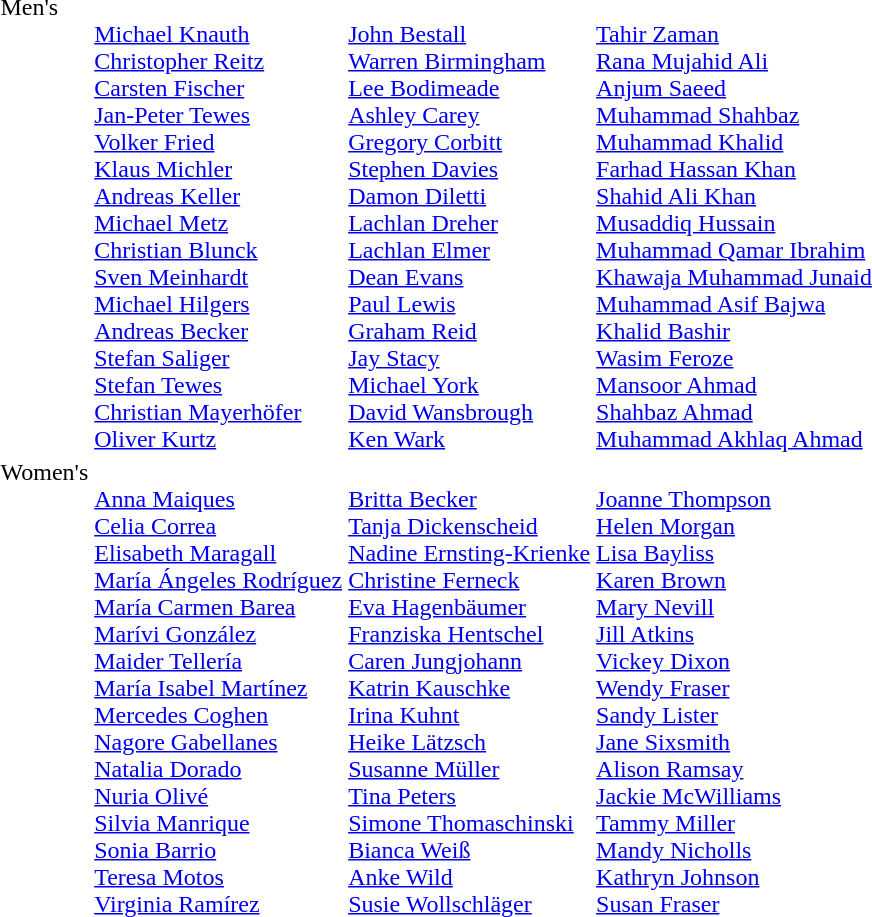<table>
<tr valign="top">
<td>Men's</td>
<td><br><a href='#'>Michael Knauth</a><br><a href='#'>Christopher Reitz</a><br><a href='#'>Carsten Fischer</a><br><a href='#'>Jan-Peter Tewes</a><br><a href='#'>Volker Fried</a><br><a href='#'>Klaus Michler</a><br><a href='#'>Andreas Keller</a><br><a href='#'>Michael Metz</a><br><a href='#'>Christian Blunck</a><br><a href='#'>Sven Meinhardt</a><br><a href='#'>Michael Hilgers</a><br><a href='#'>Andreas Becker</a><br><a href='#'>Stefan Saliger</a><br><a href='#'>Stefan Tewes</a><br><a href='#'>Christian Mayerhöfer</a><br><a href='#'>Oliver Kurtz</a></td>
<td><br><a href='#'>John Bestall</a><br><a href='#'>Warren Birmingham</a><br><a href='#'>Lee Bodimeade</a><br><a href='#'>Ashley Carey</a><br><a href='#'>Gregory Corbitt</a><br><a href='#'>Stephen Davies</a><br><a href='#'>Damon Diletti</a><br><a href='#'>Lachlan Dreher</a><br><a href='#'>Lachlan Elmer</a><br><a href='#'>Dean Evans</a><br><a href='#'>Paul Lewis</a><br><a href='#'>Graham Reid</a><br><a href='#'>Jay Stacy</a><br><a href='#'>Michael York</a><br><a href='#'>David Wansbrough</a><br><a href='#'>Ken Wark</a></td>
<td><br><a href='#'>Tahir Zaman</a><br><a href='#'>Rana Mujahid Ali</a><br><a href='#'>Anjum Saeed</a><br><a href='#'>Muhammad Shahbaz</a><br><a href='#'>Muhammad Khalid</a><br><a href='#'>Farhad Hassan Khan</a><br><a href='#'>Shahid Ali Khan</a><br><a href='#'>Musaddiq Hussain</a><br><a href='#'>Muhammad Qamar Ibrahim</a><br><a href='#'>Khawaja Muhammad Junaid</a><br><a href='#'>Muhammad Asif Bajwa</a><br><a href='#'>Khalid Bashir</a><br><a href='#'>Wasim Feroze</a><br><a href='#'>Mansoor Ahmad</a><br><a href='#'>Shahbaz Ahmad</a><br><a href='#'>Muhammad Akhlaq Ahmad</a></td>
</tr>
<tr valign="top">
<td>Women's</td>
<td><br><a href='#'>Anna Maiques</a><br><a href='#'>Celia Correa</a><br><a href='#'>Elisabeth Maragall</a><br><a href='#'>María Ángeles Rodríguez</a><br><a href='#'>María Carmen Barea</a><br><a href='#'>Marívi González</a><br><a href='#'>Maider Tellería</a><br><a href='#'>María Isabel Martínez</a><br><a href='#'>Mercedes Coghen</a><br><a href='#'>Nagore Gabellanes</a><br><a href='#'>Natalia Dorado</a><br><a href='#'>Nuria Olivé</a><br><a href='#'>Silvia Manrique</a><br><a href='#'>Sonia Barrio</a><br><a href='#'>Teresa Motos</a><br><a href='#'>Virginia Ramírez</a></td>
<td><br><a href='#'>Britta Becker</a><br><a href='#'>Tanja Dickenscheid</a><br><a href='#'>Nadine Ernsting-Krienke</a><br><a href='#'>Christine Ferneck</a><br><a href='#'>Eva Hagenbäumer</a><br><a href='#'>Franziska Hentschel</a><br><a href='#'>Caren Jungjohann</a><br><a href='#'>Katrin Kauschke</a><br><a href='#'>Irina Kuhnt</a><br><a href='#'>Heike Lätzsch</a><br><a href='#'>Susanne Müller</a><br><a href='#'>Tina Peters</a><br><a href='#'>Simone Thomaschinski</a><br><a href='#'>Bianca Weiß</a><br><a href='#'>Anke Wild</a><br><a href='#'>Susie Wollschläger</a></td>
<td><br><a href='#'>Joanne Thompson</a><br><a href='#'>Helen Morgan</a><br><a href='#'>Lisa Bayliss</a><br><a href='#'>Karen Brown</a><br><a href='#'>Mary Nevill</a><br><a href='#'>Jill Atkins</a><br><a href='#'>Vickey Dixon</a><br><a href='#'>Wendy Fraser</a><br><a href='#'>Sandy Lister</a><br><a href='#'>Jane Sixsmith</a><br><a href='#'>Alison Ramsay</a><br><a href='#'>Jackie McWilliams</a><br><a href='#'>Tammy Miller</a><br><a href='#'>Mandy Nicholls</a><br><a href='#'>Kathryn Johnson</a><br><a href='#'>Susan Fraser</a></td>
</tr>
</table>
